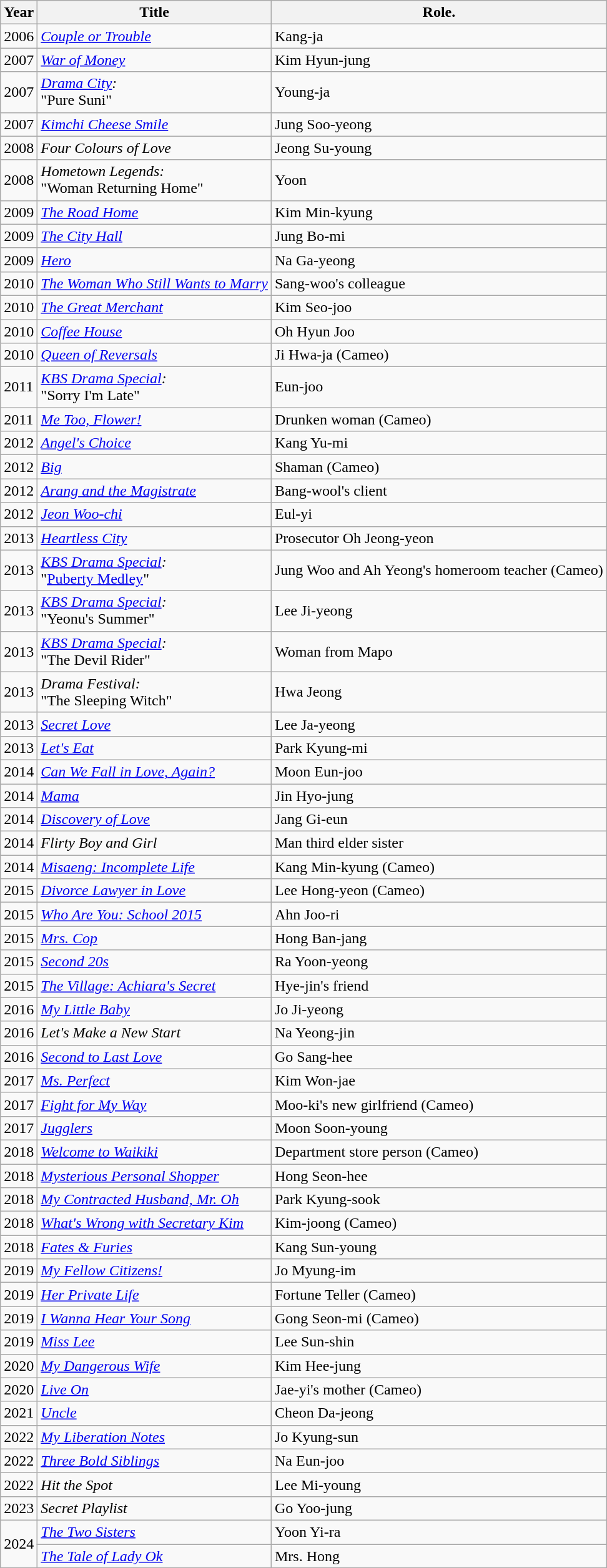<table class="wikitable">
<tr>
<th>Year</th>
<th>Title</th>
<th>Role.</th>
</tr>
<tr>
<td>2006</td>
<td><em><a href='#'>Couple or Trouble</a></em></td>
<td>Kang-ja</td>
</tr>
<tr>
<td>2007</td>
<td><em><a href='#'>War of Money</a></em></td>
<td>Kim Hyun-jung</td>
</tr>
<tr>
<td>2007</td>
<td><em><a href='#'>Drama City</a>:</em><br>"Pure Suni"</td>
<td>Young-ja</td>
</tr>
<tr>
<td>2007</td>
<td><em><a href='#'>Kimchi Cheese Smile</a></em></td>
<td>Jung Soo-yeong</td>
</tr>
<tr>
<td>2008</td>
<td><em>Four Colours of Love</em></td>
<td>Jeong Su-young</td>
</tr>
<tr>
<td>2008</td>
<td><em>Hometown Legends:</em><br>"Woman Returning Home"</td>
<td>Yoon</td>
</tr>
<tr>
<td>2009</td>
<td><em><a href='#'>The Road Home</a></em></td>
<td>Kim Min-kyung</td>
</tr>
<tr>
<td>2009</td>
<td><em><a href='#'>The City Hall</a></em></td>
<td>Jung Bo-mi</td>
</tr>
<tr>
<td>2009</td>
<td><em><a href='#'>Hero</a></em></td>
<td>Na Ga-yeong</td>
</tr>
<tr>
<td>2010</td>
<td><em><a href='#'>The Woman Who Still Wants to Marry</a></em></td>
<td>Sang-woo's colleague</td>
</tr>
<tr>
<td>2010</td>
<td><em><a href='#'>The Great Merchant</a></em></td>
<td>Kim Seo-joo</td>
</tr>
<tr>
<td>2010</td>
<td><em><a href='#'>Coffee House</a></em></td>
<td>Oh Hyun Joo</td>
</tr>
<tr>
<td>2010</td>
<td><em><a href='#'>Queen of Reversals</a></em></td>
<td>Ji Hwa-ja (Cameo)</td>
</tr>
<tr>
<td>2011</td>
<td><em><a href='#'>KBS Drama Special</a>:</em><br>"Sorry I'm Late"</td>
<td>Eun-joo</td>
</tr>
<tr>
<td>2011</td>
<td><em><a href='#'>Me Too, Flower!</a></em></td>
<td>Drunken woman (Cameo)</td>
</tr>
<tr>
<td>2012</td>
<td><em><a href='#'>Angel's Choice</a></em></td>
<td>Kang Yu-mi</td>
</tr>
<tr>
<td>2012</td>
<td><em><a href='#'>Big</a></em></td>
<td>Shaman (Cameo)</td>
</tr>
<tr>
<td>2012</td>
<td><em><a href='#'>Arang and the Magistrate</a></em></td>
<td>Bang-wool's client</td>
</tr>
<tr>
<td>2012</td>
<td><em><a href='#'>Jeon Woo-chi</a></em></td>
<td>Eul-yi</td>
</tr>
<tr>
<td>2013</td>
<td><em><a href='#'>Heartless City</a></em></td>
<td>Prosecutor Oh Jeong-yeon</td>
</tr>
<tr>
<td>2013</td>
<td><em><a href='#'>KBS Drama Special</a>:</em><br>"<a href='#'>Puberty Medley</a>"</td>
<td>Jung Woo and Ah Yeong's homeroom teacher (Cameo)</td>
</tr>
<tr>
<td>2013</td>
<td><em><a href='#'>KBS Drama Special</a>:</em><br>"Yeonu's Summer"</td>
<td>Lee Ji-yeong</td>
</tr>
<tr>
<td>2013</td>
<td><em><a href='#'>KBS Drama Special</a>:</em><br>"The Devil Rider"</td>
<td>Woman from Mapo</td>
</tr>
<tr>
<td>2013</td>
<td><em>Drama Festival:</em><br>"The Sleeping Witch"</td>
<td>Hwa Jeong</td>
</tr>
<tr>
<td>2013</td>
<td><em><a href='#'>Secret Love</a></em></td>
<td>Lee Ja-yeong</td>
</tr>
<tr>
<td>2013</td>
<td><em><a href='#'>Let's Eat</a></em></td>
<td>Park Kyung-mi</td>
</tr>
<tr>
<td>2014</td>
<td><em><a href='#'>Can We Fall in Love, Again?</a></em></td>
<td>Moon Eun-joo</td>
</tr>
<tr>
<td>2014</td>
<td><em><a href='#'>Mama</a></em></td>
<td>Jin Hyo-jung</td>
</tr>
<tr>
<td>2014</td>
<td><em><a href='#'>Discovery of Love</a></em></td>
<td>Jang Gi-eun</td>
</tr>
<tr>
<td>2014</td>
<td><em>Flirty Boy and Girl</em></td>
<td>Man third elder sister</td>
</tr>
<tr>
<td>2014</td>
<td><em><a href='#'>Misaeng: Incomplete Life</a></em></td>
<td>Kang Min-kyung (Cameo)</td>
</tr>
<tr>
<td>2015</td>
<td><em><a href='#'>Divorce Lawyer in Love</a></em></td>
<td>Lee Hong-yeon (Cameo)</td>
</tr>
<tr>
<td>2015</td>
<td><em><a href='#'>Who Are You: School 2015</a></em></td>
<td>Ahn Joo-ri</td>
</tr>
<tr>
<td>2015</td>
<td><em><a href='#'>Mrs. Cop</a></em></td>
<td>Hong Ban-jang</td>
</tr>
<tr>
<td>2015</td>
<td><em><a href='#'>Second 20s</a></em></td>
<td>Ra Yoon-yeong</td>
</tr>
<tr>
<td>2015</td>
<td><em><a href='#'>The Village: Achiara's Secret</a></em></td>
<td>Hye-jin's friend</td>
</tr>
<tr>
<td>2016</td>
<td><em><a href='#'>My Little Baby</a></em></td>
<td>Jo Ji-yeong</td>
</tr>
<tr>
<td>2016</td>
<td><em>Let's Make a New Start</em></td>
<td>Na Yeong-jin</td>
</tr>
<tr>
<td>2016</td>
<td><em><a href='#'>Second to Last Love</a></em></td>
<td>Go Sang-hee</td>
</tr>
<tr>
<td>2017</td>
<td><em><a href='#'>Ms. Perfect</a></em></td>
<td>Kim Won-jae</td>
</tr>
<tr>
<td>2017</td>
<td><em><a href='#'>Fight for My Way</a></em></td>
<td>Moo-ki's new girlfriend (Cameo)</td>
</tr>
<tr>
<td>2017</td>
<td><em><a href='#'>Jugglers</a></em></td>
<td>Moon Soon-young</td>
</tr>
<tr>
<td>2018</td>
<td><em><a href='#'>Welcome to Waikiki</a></em></td>
<td>Department store person (Cameo)</td>
</tr>
<tr>
<td>2018</td>
<td><em><a href='#'>Mysterious Personal Shopper</a></em></td>
<td>Hong Seon-hee</td>
</tr>
<tr>
<td>2018</td>
<td><em><a href='#'>My Contracted Husband, Mr. Oh</a></em></td>
<td>Park Kyung-sook</td>
</tr>
<tr>
<td>2018</td>
<td><em><a href='#'>What's Wrong with Secretary Kim</a></em></td>
<td>Kim-joong (Cameo)</td>
</tr>
<tr>
<td>2018</td>
<td><em><a href='#'>Fates & Furies</a></em></td>
<td>Kang Sun-young</td>
</tr>
<tr>
<td>2019</td>
<td><em><a href='#'>My Fellow Citizens!</a></em></td>
<td>Jo Myung-im</td>
</tr>
<tr>
<td>2019</td>
<td><em><a href='#'>Her Private Life</a></em></td>
<td>Fortune Teller (Cameo)</td>
</tr>
<tr>
<td>2019</td>
<td><em><a href='#'>I Wanna Hear Your Song</a></em></td>
<td>Gong Seon-mi (Cameo)</td>
</tr>
<tr>
<td>2019</td>
<td><em><a href='#'>Miss Lee</a></em></td>
<td>Lee Sun-shin</td>
</tr>
<tr>
<td>2020</td>
<td><em><a href='#'>My Dangerous Wife</a></em></td>
<td>Kim Hee-jung</td>
</tr>
<tr>
<td>2020</td>
<td><em><a href='#'>Live On</a></em></td>
<td>Jae-yi's mother (Cameo)</td>
</tr>
<tr>
<td>2021</td>
<td><em><a href='#'>Uncle</a></em></td>
<td>Cheon Da-jeong</td>
</tr>
<tr>
<td>2022</td>
<td><em><a href='#'>My Liberation Notes</a></em></td>
<td>Jo Kyung-sun</td>
</tr>
<tr>
<td>2022</td>
<td><em><a href='#'>Three Bold Siblings</a></em></td>
<td>Na Eun-joo</td>
</tr>
<tr>
<td>2022</td>
<td><em>Hit the Spot</em></td>
<td>Lee Mi-young</td>
</tr>
<tr>
<td>2023</td>
<td><em>Secret Playlist</em></td>
<td>Go Yoo-jung</td>
</tr>
<tr>
<td rowspan="2">2024</td>
<td><em><a href='#'>The Two Sisters</a></em></td>
<td>Yoon Yi-ra</td>
</tr>
<tr>
<td><em><a href='#'>The Tale of Lady Ok</a></em></td>
<td>Mrs. Hong</td>
</tr>
</table>
